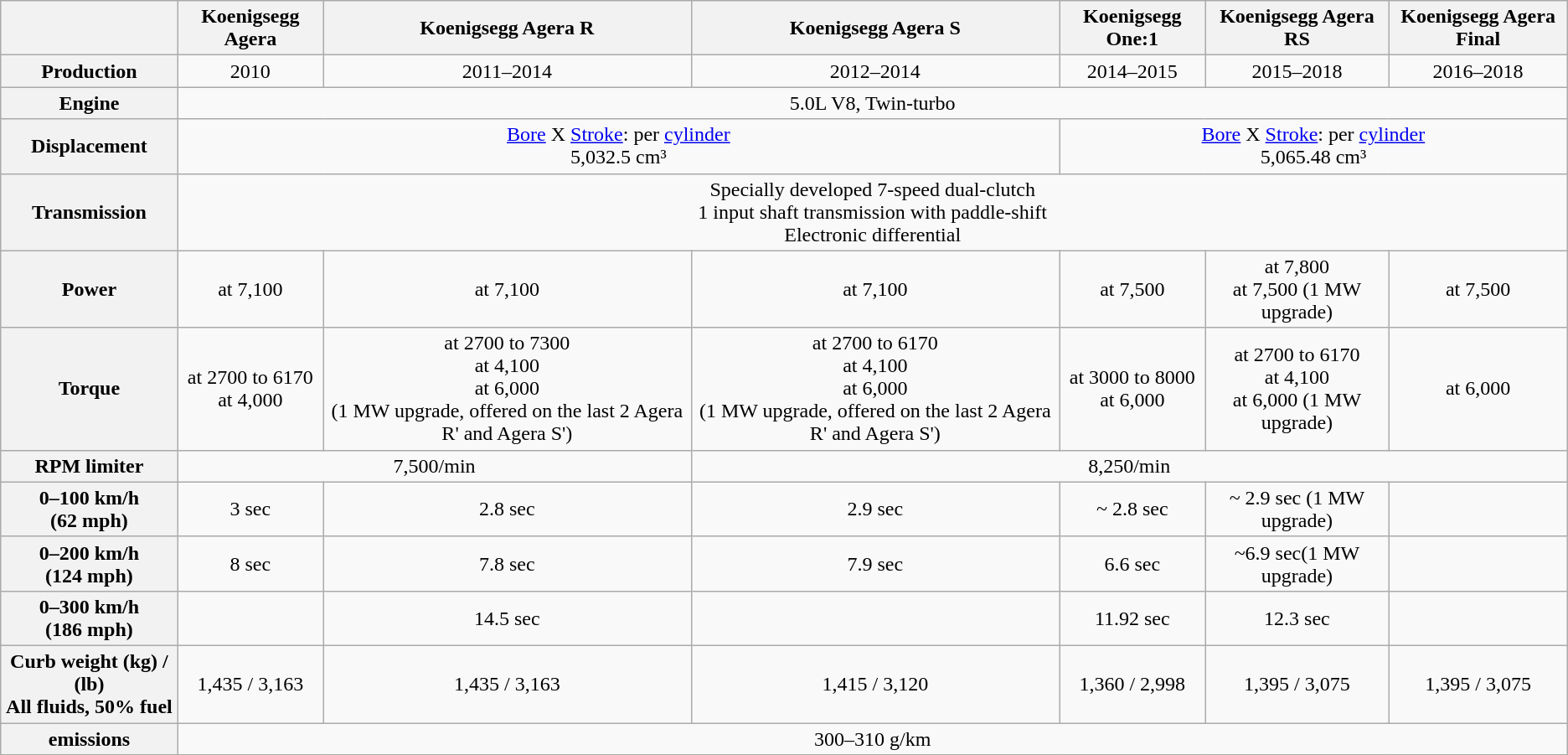<table class="wikitable">
<tr>
<th></th>
<th>Koenigsegg Agera</th>
<th>Koenigsegg Agera R</th>
<th>Koenigsegg Agera S</th>
<th>Koenigsegg One:1</th>
<th>Koenigsegg Agera RS</th>
<th>Koenigsegg Agera Final</th>
</tr>
<tr --->
<th align="left">Production</th>
<td align="center">2010</td>
<td align="center">2011–2014</td>
<td align="center">2012–2014</td>
<td align="center">2014–2015</td>
<td align="center">2015–2018</td>
<td align="center">2016–2018</td>
</tr>
<tr --->
<th align="left">Engine</th>
<td colspan="7" align="center">5.0L V8, Twin-turbo</td>
</tr>
<tr --->
<th align="left">Displacement</th>
<td colspan="3" align="center"><a href='#'>Bore</a> X <a href='#'>Stroke</a>:  per <a href='#'>cylinder</a> <br> 5,032.5 cm³</td>
<td colspan="4" align="center"><a href='#'>Bore</a> X <a href='#'>Stroke</a>: per <a href='#'>cylinder</a> <br> 5,065.48 cm³</td>
</tr>
<tr --->
<th align="left">Transmission</th>
<td colspan="6" align="center">Specially developed 7-speed dual-clutch<br>1 input shaft transmission with paddle-shift<br>Electronic differential</td>
</tr>
<tr --->
<th align="left">Power</th>
<td align="center"> at 7,100</td>
<td align="center"> at 7,100</td>
<td align="center"> at 7,100</td>
<td align="center"> at 7,500</td>
<td align="center"> at 7,800<br> at 7,500 (1 MW upgrade)</td>
<td align="center"> at 7,500</td>
</tr>
<tr --->
<th align="left">Torque</th>
<td align="center"> at 2700 to 6170 <br>  at 4,000</td>
<td align="center"> at 2700 to 7300 <br>  at 4,100<br> at 6,000<br>(1 MW upgrade, offered on the last 2 Agera R' and Agera S')</td>
<td align="center"> at 2700 to 6170 <br>  at 4,100<br> at 6,000<br>(1 MW upgrade, offered on the last 2 Agera R' and Agera S')</td>
<td align="center"> at 3000 to 8000 <br>  at 6,000</td>
<td align="center"> at 2700 to 6170 <br>  at 4,100 <br> at 6,000 (1 MW upgrade)</td>
<td align="center"> at 6,000</td>
</tr>
<tr --->
<th align="left">RPM limiter</th>
<td colspan="2" align="center">7,500/min</td>
<td colspan="4" align="center">8,250/min</td>
</tr>
<tr --->
<th align="left">0–100 km/h<br>(62 mph)</th>
<td align="center">3 sec</td>
<td align="center">2.8 sec</td>
<td align="center">2.9 sec</td>
<td align="center">~ 2.8 sec</td>
<td align="center">~ 2.9 sec (1 MW upgrade)</td>
<td align="center"></td>
</tr>
<tr --->
<th align="left">0–200 km/h<br>(124 mph)</th>
<td align="center">8 sec</td>
<td align="center">7.8 sec</td>
<td align="center">7.9 sec</td>
<td align="center">6.6 sec</td>
<td align="center">~6.9 sec(1 MW upgrade)</td>
<td align="center"></td>
</tr>
<tr --->
<th align="left">0–300 km/h<br>(186 mph)</th>
<td align="center"></td>
<td align="center">14.5 sec</td>
<td align="center"></td>
<td align="center">11.92 sec</td>
<td align="center">12.3 sec</td>
<td align="center"></td>
</tr>
<tr --->
<th align="left">Curb weight (kg) / (lb)<br>All fluids, 50% fuel</th>
<td align="center">1,435 / 3,163</td>
<td align="center">1,435 / 3,163</td>
<td align="center">1,415 / 3,120</td>
<td align="center">1,360 / 2,998</td>
<td align="center">1,395 / 3,075</td>
<td align="center">1,395 / 3,075</td>
</tr>
<tr --->
<th align="left"> emissions</th>
<td colspan="7" align="center">300–310 g/km</td>
</tr>
<tr --->
</tr>
</table>
